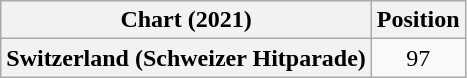<table class="wikitable plainrowheaders" style="text-align:center">
<tr>
<th scope="col">Chart (2021)</th>
<th scope="col">Position</th>
</tr>
<tr>
<th scope="row">Switzerland (Schweizer Hitparade)</th>
<td>97</td>
</tr>
</table>
